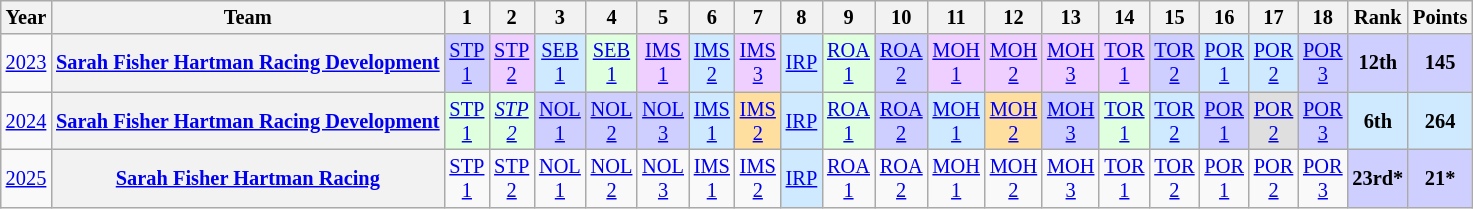<table class="wikitable" style="text-align:center; font-size:85%">
<tr>
<th>Year</th>
<th>Team</th>
<th>1</th>
<th>2</th>
<th>3</th>
<th>4</th>
<th>5</th>
<th>6</th>
<th>7</th>
<th>8</th>
<th>9</th>
<th>10</th>
<th>11</th>
<th>12</th>
<th>13</th>
<th>14</th>
<th>15</th>
<th>16</th>
<th>17</th>
<th>18</th>
<th>Rank</th>
<th>Points</th>
</tr>
<tr>
<td><a href='#'>2023</a></td>
<th nowrap><a href='#'>Sarah Fisher Hartman Racing Development</a></th>
<td style="background:#CFCFFF;"><a href='#'>STP<br>1</a><br></td>
<td style="background:#EFCFFF;"><a href='#'>STP<br>2</a><br></td>
<td style="background:#CFEAFF;"><a href='#'>SEB<br>1</a><br></td>
<td style="background:#DFFFDF;"><a href='#'>SEB<br>1</a><br></td>
<td style="background:#EFCFFF;"><a href='#'>IMS<br>1</a><br></td>
<td style="background:#CFEAFF;"><a href='#'>IMS<br>2</a><br></td>
<td style="background:#EFCFFF;"><a href='#'>IMS<br>3</a><br></td>
<td style="background:#CFEAFF;"><a href='#'>IRP</a><br></td>
<td style="background:#DFFFDF;"><a href='#'>ROA<br>1</a><br></td>
<td style="background:#CFCFFF;"><a href='#'>ROA<br>2</a><br></td>
<td style="background:#EFCFFF;"><a href='#'>MOH<br>1</a><br></td>
<td style="background:#EFCFFF;"><a href='#'>MOH<br>2</a><br></td>
<td style="background:#EFCFFF;"><a href='#'>MOH<br>3</a><br></td>
<td style="background:#EFCFFF;"><a href='#'>TOR<br>1</a><br></td>
<td style="background:#CFCFFF;"><a href='#'>TOR<br>2</a><br></td>
<td style="background:#CFEAFF;"><a href='#'>POR<br>1</a><br></td>
<td style="background:#CFEAFF;"><a href='#'>POR<br>2</a><br></td>
<td style="background:#CFCFFF;"><a href='#'>POR<br>3</a><br></td>
<th style="background:#CFCFFF;">12th</th>
<th style="background:#CFCFFF;">145</th>
</tr>
<tr>
<td><a href='#'>2024</a></td>
<th nowrap><a href='#'>Sarah Fisher Hartman Racing Development</a></th>
<td style="background:#DFFFDF;"><a href='#'>STP<br>1</a><br></td>
<td style="background:#DFFFDF;"><em><a href='#'>STP<br>2</a></em><br></td>
<td style="background:#CFCFFF;"><a href='#'>NOL<br>1</a><br></td>
<td style="background:#CFCFFF;"><a href='#'>NOL<br>2</a><br></td>
<td style="background:#CFCFFF;"><a href='#'>NOL<br>3</a><br></td>
<td style="background:#CFEAFF;"><a href='#'>IMS<br>1</a><br></td>
<td style="background:#FFDF9F;"><a href='#'>IMS<br>2</a><br></td>
<td style="background:#CFEAFF;"><a href='#'>IRP</a><br></td>
<td style="background:#DFFFDF;"><a href='#'>ROA<br>1</a><br></td>
<td style="background:#CFCFFF;"><a href='#'>ROA<br>2</a><br></td>
<td style="background:#CFEAFF;"><a href='#'>MOH<br>1</a><br></td>
<td style="background:#FFDF9F;"><a href='#'>MOH<br>2</a><br></td>
<td style="background:#CFCFFF;"><a href='#'>MOH<br>3</a><br></td>
<td style="background:#DFFFDF;"><a href='#'>TOR<br>1</a><br></td>
<td style="background:#CFEAFF;"><a href='#'>TOR<br>2</a><br></td>
<td style="background:#CFCFFF;"><a href='#'>POR<br>1</a><br></td>
<td style="background:#DFDFDF;"><a href='#'>POR<br>2</a><br></td>
<td style="background:#CFCFFF;"><a href='#'>POR<br>3</a><br></td>
<th style="background:#CFEAFF;">6th</th>
<th style="background:#CFEAFF;">264</th>
</tr>
<tr>
<td><a href='#'>2025</a></td>
<th><a href='#'>Sarah Fisher Hartman Racing</a></th>
<td style="background:#;"><a href='#'>STP<br>1</a><br></td>
<td style="background:#;"><a href='#'>STP<br>2</a><br></td>
<td style="background:#;"><a href='#'>NOL<br>1</a><br></td>
<td style="background:#;"><a href='#'>NOL<br>2</a><br></td>
<td style="background:#;"><a href='#'>NOL<br>3</a><br></td>
<td style="background:#;"><a href='#'>IMS<br>1</a><br></td>
<td style="background:#;"><a href='#'>IMS<br>2</a><br></td>
<td style="background:#CFEAFF;"><a href='#'>IRP</a><br></td>
<td style="background:#;"><a href='#'>ROA<br>1</a><br></td>
<td style="background:#;"><a href='#'>ROA<br>2</a><br></td>
<td style="background:#;"><a href='#'>MOH<br>1</a><br></td>
<td style="background:#;"><a href='#'>MOH<br>2</a><br></td>
<td style="background:#;"><a href='#'>MOH<br>3</a><br></td>
<td style="background:#;"><a href='#'>TOR<br>1</a><br></td>
<td style="background:#;"><a href='#'>TOR<br>2</a><br></td>
<td style="background:#;"><a href='#'>POR<br>1</a><br></td>
<td style="background:#;"><a href='#'>POR<br>2</a><br></td>
<td style="background:#;"><a href='#'>POR<br>3</a><br></td>
<th style="background:#CFCFFF;">23rd*</th>
<th style="background:#CFCFFF;">21*</th>
</tr>
</table>
